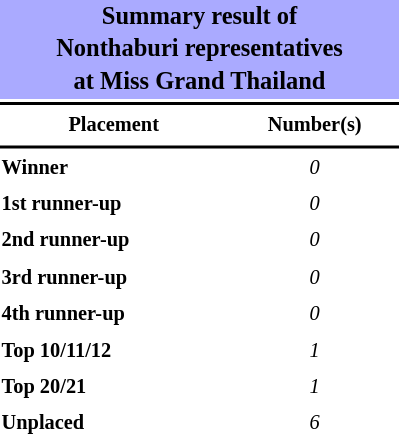<table style="width: 270px; font-size:85%; line-height:1.5em;">
<tr>
<th colspan="2" align="center" style="background:#AAF;"><big>Summary result of<br>Nonthaburi representatives<br>at Miss Grand Thailand</big></th>
</tr>
<tr>
<td colspan="2" style="background:black"></td>
</tr>
<tr>
<th scope="col">Placement</th>
<th scope="col">Number(s)</th>
</tr>
<tr>
<td colspan="2" style="background:black"></td>
</tr>
<tr>
<td align="left"><strong>Winner</strong></td>
<td align="center"><em>0</em></td>
</tr>
<tr>
<td align="left"><strong>1st runner-up</strong></td>
<td align="center"><em>0</em></td>
</tr>
<tr>
<td align="left"><strong>2nd runner-up</strong></td>
<td align="center"><em>0</em></td>
</tr>
<tr>
<td align="left"><strong>3rd runner-up</strong></td>
<td align="center"><em>0</em></td>
</tr>
<tr>
<td align="left"><strong>4th runner-up</strong></td>
<td align="center"><em>0</em></td>
</tr>
<tr>
<td align="left"><strong>Top 10/11/12</strong></td>
<td align="center"><em>1</em></td>
</tr>
<tr>
<td align="left"><strong>Top 20/21</strong></td>
<td align="center"><em>1</em></td>
</tr>
<tr>
<td align="left"><strong>Unplaced</strong></td>
<td align="center"><em>6</em></td>
</tr>
</table>
